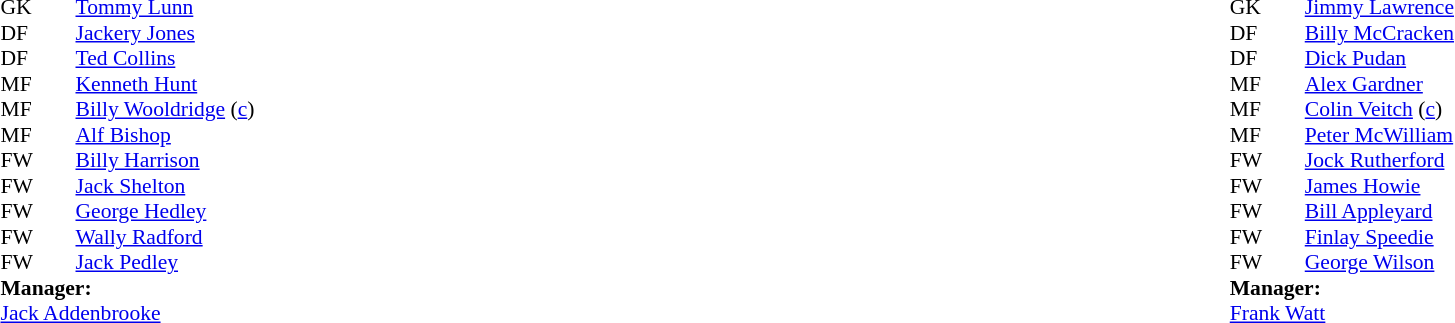<table width="100%">
<tr>
<td valign="top" width="50%"><br><table style="font-size: 90%" cellspacing="0" cellpadding="0">
<tr>
<td colspan="4"></td>
</tr>
<tr>
<th width="25"></th>
<th width="25"></th>
<th width="200"></th>
<th></th>
</tr>
<tr>
<td>GK</td>
<td></td>
<td><a href='#'>Tommy Lunn</a></td>
</tr>
<tr>
<td>DF</td>
<td></td>
<td><a href='#'>Jackery Jones</a></td>
</tr>
<tr>
<td>DF</td>
<td></td>
<td><a href='#'>Ted Collins</a></td>
</tr>
<tr>
<td>MF</td>
<td></td>
<td><a href='#'>Kenneth Hunt</a></td>
</tr>
<tr>
<td>MF</td>
<td></td>
<td><a href='#'>Billy Wooldridge</a> (<a href='#'>c</a>)</td>
</tr>
<tr>
<td>MF</td>
<td></td>
<td><a href='#'>Alf Bishop</a></td>
</tr>
<tr>
<td>FW</td>
<td></td>
<td><a href='#'>Billy Harrison</a></td>
</tr>
<tr>
<td>FW</td>
<td></td>
<td><a href='#'>Jack Shelton</a></td>
</tr>
<tr>
<td>FW</td>
<td></td>
<td><a href='#'>George Hedley</a></td>
</tr>
<tr>
<td>FW</td>
<td></td>
<td><a href='#'>Wally Radford</a></td>
</tr>
<tr>
<td>FW</td>
<td></td>
<td><a href='#'>Jack Pedley</a></td>
</tr>
<tr>
<td colspan=4><strong>Manager:</strong></td>
</tr>
<tr>
<td colspan="4"><a href='#'>Jack Addenbrooke</a></td>
</tr>
</table>
</td>
<td valign="top" width="50%"><br><table style="font-size: 90%" cellspacing="0" cellpadding="0" align="center">
<tr>
<td colspan="4"></td>
</tr>
<tr>
<th width="25"></th>
<th width="25"></th>
<th width="200"></th>
<th></th>
</tr>
<tr>
<td>GK</td>
<td></td>
<td><a href='#'>Jimmy Lawrence</a></td>
</tr>
<tr>
<td>DF</td>
<td></td>
<td><a href='#'>Billy McCracken</a></td>
</tr>
<tr>
<td>DF</td>
<td></td>
<td><a href='#'>Dick Pudan</a></td>
</tr>
<tr>
<td>MF</td>
<td></td>
<td><a href='#'>Alex Gardner</a></td>
</tr>
<tr>
<td>MF</td>
<td></td>
<td><a href='#'>Colin Veitch</a> (<a href='#'>c</a>)</td>
</tr>
<tr>
<td>MF</td>
<td></td>
<td><a href='#'>Peter McWilliam</a></td>
</tr>
<tr>
<td>FW</td>
<td></td>
<td><a href='#'>Jock Rutherford</a></td>
</tr>
<tr>
<td>FW</td>
<td></td>
<td><a href='#'>James Howie</a></td>
</tr>
<tr>
<td>FW</td>
<td></td>
<td><a href='#'>Bill Appleyard</a></td>
</tr>
<tr>
<td>FW</td>
<td></td>
<td><a href='#'>Finlay Speedie</a></td>
</tr>
<tr>
<td>FW</td>
<td></td>
<td><a href='#'>George Wilson</a></td>
</tr>
<tr>
<td colspan=4><strong>Manager:</strong></td>
</tr>
<tr>
<td colspan="4"><a href='#'>Frank Watt</a></td>
</tr>
</table>
</td>
</tr>
</table>
